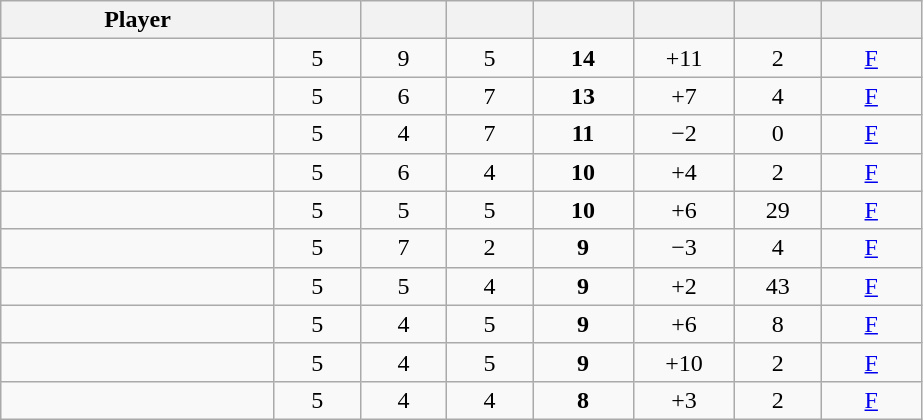<table class="wikitable sortable" style="text-align:center;">
<tr>
<th width="175px">Player</th>
<th width="50px"></th>
<th width="50px"></th>
<th width="50px"></th>
<th width="60px"></th>
<th width="60px"></th>
<th width="50px"></th>
<th width="60px"></th>
</tr>
<tr>
<td align="left"> </td>
<td>5</td>
<td>9</td>
<td>5</td>
<td><strong>14</strong></td>
<td>+11</td>
<td>2</td>
<td><a href='#'>F</a></td>
</tr>
<tr>
<td align="left"> </td>
<td>5</td>
<td>6</td>
<td>7</td>
<td><strong>13</strong></td>
<td>+7</td>
<td>4</td>
<td><a href='#'>F</a></td>
</tr>
<tr>
<td align="left"> </td>
<td>5</td>
<td>4</td>
<td>7</td>
<td><strong>11</strong></td>
<td>−2</td>
<td>0</td>
<td><a href='#'>F</a></td>
</tr>
<tr>
<td align="left"> </td>
<td>5</td>
<td>6</td>
<td>4</td>
<td><strong>10</strong></td>
<td>+4</td>
<td>2</td>
<td><a href='#'>F</a></td>
</tr>
<tr>
<td align="left"> </td>
<td>5</td>
<td>5</td>
<td>5</td>
<td><strong>10</strong></td>
<td>+6</td>
<td>29</td>
<td><a href='#'>F</a></td>
</tr>
<tr>
<td align="left"> </td>
<td>5</td>
<td>7</td>
<td>2</td>
<td><strong>9</strong></td>
<td>−3</td>
<td>4</td>
<td><a href='#'>F</a></td>
</tr>
<tr>
<td align="left"> </td>
<td>5</td>
<td>5</td>
<td>4</td>
<td><strong>9</strong></td>
<td>+2</td>
<td>43</td>
<td><a href='#'>F</a></td>
</tr>
<tr>
<td align="left"> </td>
<td>5</td>
<td>4</td>
<td>5</td>
<td><strong>9</strong></td>
<td>+6</td>
<td>8</td>
<td><a href='#'>F</a></td>
</tr>
<tr>
<td align="left"> </td>
<td>5</td>
<td>4</td>
<td>5</td>
<td><strong>9</strong></td>
<td>+10</td>
<td>2</td>
<td><a href='#'>F</a></td>
</tr>
<tr>
<td align="left"> </td>
<td>5</td>
<td>4</td>
<td>4</td>
<td><strong>8</strong></td>
<td>+3</td>
<td>2</td>
<td><a href='#'>F</a></td>
</tr>
</table>
